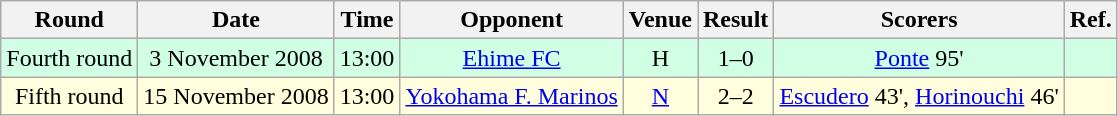<table class="wikitable sortable" style="text-align:center;">
<tr>
<th>Round</th>
<th>Date</th>
<th>Time</th>
<th>Opponent</th>
<th>Venue</th>
<th>Result</th>
<th>Scorers</th>
<th>Ref.</th>
</tr>
<tr bgcolor="#d0ffe3">
<td>Fourth round</td>
<td>3 November 2008</td>
<td>13:00</td>
<td><a href='#'>Ehime FC</a></td>
<td>H</td>
<td>1–0 </td>
<td><a href='#'>Ponte</a> 95'</td>
<td></td>
</tr>
<tr bgcolor="#ffffdd">
<td>Fifth round</td>
<td>15 November 2008</td>
<td>13:00</td>
<td><a href='#'>Yokohama F. Marinos</a></td>
<td><a href='#'>N</a></td>
<td>2–2  </td>
<td><a href='#'>Escudero</a> 43', <a href='#'>Horinouchi</a> 46'</td>
<td></td>
</tr>
</table>
